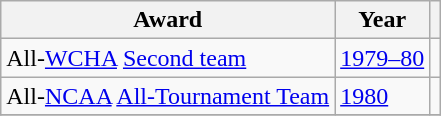<table class="wikitable">
<tr>
<th>Award</th>
<th>Year</th>
<th></th>
</tr>
<tr>
<td>All-<a href='#'>WCHA</a> <a href='#'>Second team</a></td>
<td><a href='#'>1979–80</a></td>
<td></td>
</tr>
<tr>
<td>All-<a href='#'>NCAA</a> <a href='#'>All-Tournament Team</a></td>
<td><a href='#'>1980</a></td>
<td></td>
</tr>
<tr>
</tr>
</table>
